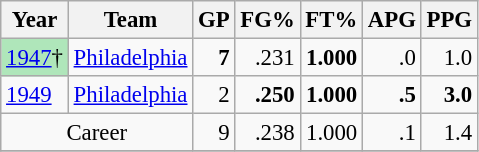<table class="wikitable sortable" style="font-size:95%; text-align:right;">
<tr>
<th>Year</th>
<th>Team</th>
<th>GP</th>
<th>FG%</th>
<th>FT%</th>
<th>APG</th>
<th>PPG</th>
</tr>
<tr>
<td style="text-align:left;background:#afe6ba"><a href='#'>1947</a>†</td>
<td style="text-align:left;"><a href='#'>Philadelphia</a></td>
<td><strong>7</strong></td>
<td>.231</td>
<td><strong>1.000</strong></td>
<td>.0</td>
<td>1.0</td>
</tr>
<tr>
<td style="text-align:left;"><a href='#'>1949</a></td>
<td style="text-align:left;"><a href='#'>Philadelphia</a></td>
<td>2</td>
<td><strong>.250</strong></td>
<td><strong>1.000</strong></td>
<td><strong>.5</strong></td>
<td><strong>3.0</strong></td>
</tr>
<tr>
<td style="text-align:center;" colspan="2">Career</td>
<td>9</td>
<td>.238</td>
<td>1.000</td>
<td>.1</td>
<td>1.4</td>
</tr>
<tr>
</tr>
</table>
